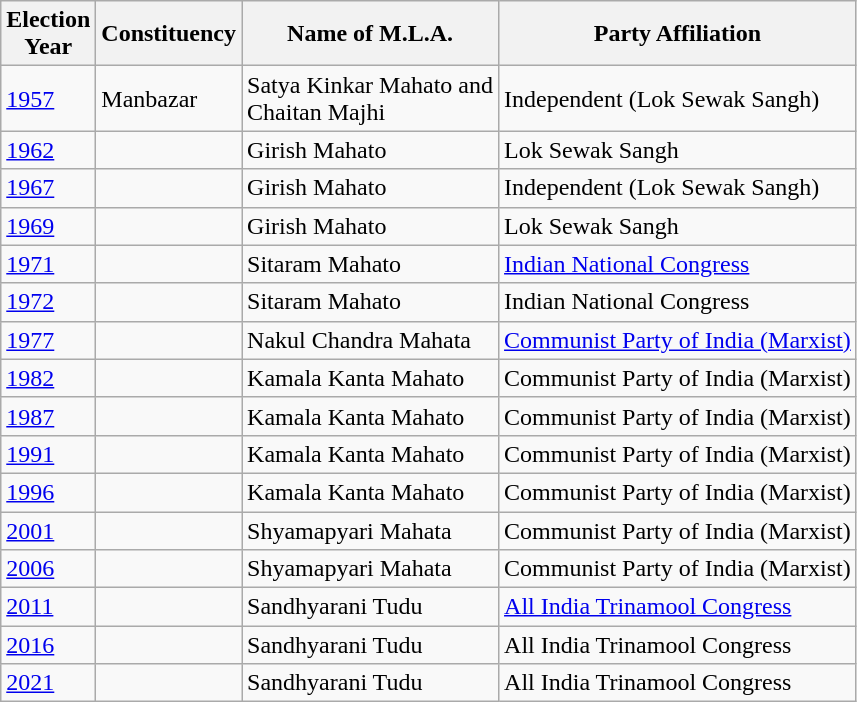<table class="wikitable sortable"ìÍĦĤĠčw>
<tr>
<th>Election<br> Year</th>
<th>Constituency</th>
<th>Name of M.L.A.</th>
<th>Party Affiliation</th>
</tr>
<tr>
<td><a href='#'>1957</a></td>
<td>Manbazar</td>
<td>Satya Kinkar Mahato and<br>Chaitan Majhi</td>
<td>Independent (Lok Sewak Sangh)</td>
</tr>
<tr>
<td><a href='#'>1962</a></td>
<td></td>
<td>Girish Mahato</td>
<td>Lok Sewak Sangh</td>
</tr>
<tr>
<td><a href='#'>1967</a></td>
<td></td>
<td>Girish Mahato</td>
<td>Independent (Lok Sewak Sangh)</td>
</tr>
<tr>
<td><a href='#'>1969</a></td>
<td></td>
<td>Girish Mahato</td>
<td>Lok Sewak Sangh</td>
</tr>
<tr>
<td><a href='#'>1971</a></td>
<td></td>
<td>Sitaram Mahato</td>
<td><a href='#'>Indian National Congress</a></td>
</tr>
<tr>
<td><a href='#'>1972</a></td>
<td></td>
<td>Sitaram Mahato</td>
<td>Indian National Congress</td>
</tr>
<tr>
<td><a href='#'>1977</a></td>
<td></td>
<td>Nakul Chandra Mahata</td>
<td><a href='#'>Communist Party of India (Marxist)</a></td>
</tr>
<tr>
<td><a href='#'>1982</a></td>
<td></td>
<td>Kamala Kanta Mahato</td>
<td>Communist Party of India (Marxist)</td>
</tr>
<tr>
<td><a href='#'>1987</a></td>
<td></td>
<td>Kamala Kanta Mahato</td>
<td>Communist Party of India (Marxist)</td>
</tr>
<tr>
<td><a href='#'>1991</a></td>
<td></td>
<td>Kamala Kanta Mahato</td>
<td>Communist Party of India (Marxist)</td>
</tr>
<tr>
<td><a href='#'>1996</a></td>
<td></td>
<td>Kamala Kanta Mahato</td>
<td>Communist Party of India (Marxist)</td>
</tr>
<tr>
<td><a href='#'>2001</a></td>
<td></td>
<td>Shyamapyari Mahata</td>
<td>Communist Party of India (Marxist)</td>
</tr>
<tr>
<td><a href='#'>2006</a></td>
<td></td>
<td>Shyamapyari Mahata</td>
<td>Communist Party of India (Marxist)</td>
</tr>
<tr>
<td><a href='#'>2011</a></td>
<td></td>
<td>Sandhyarani Tudu</td>
<td><a href='#'>All India Trinamool Congress</a></td>
</tr>
<tr>
<td><a href='#'>2016</a></td>
<td></td>
<td>Sandhyarani Tudu</td>
<td>All India Trinamool Congress</td>
</tr>
<tr>
<td><a href='#'>2021</a></td>
<td></td>
<td>Sandhyarani Tudu</td>
<td>All India Trinamool Congress</td>
</tr>
</table>
